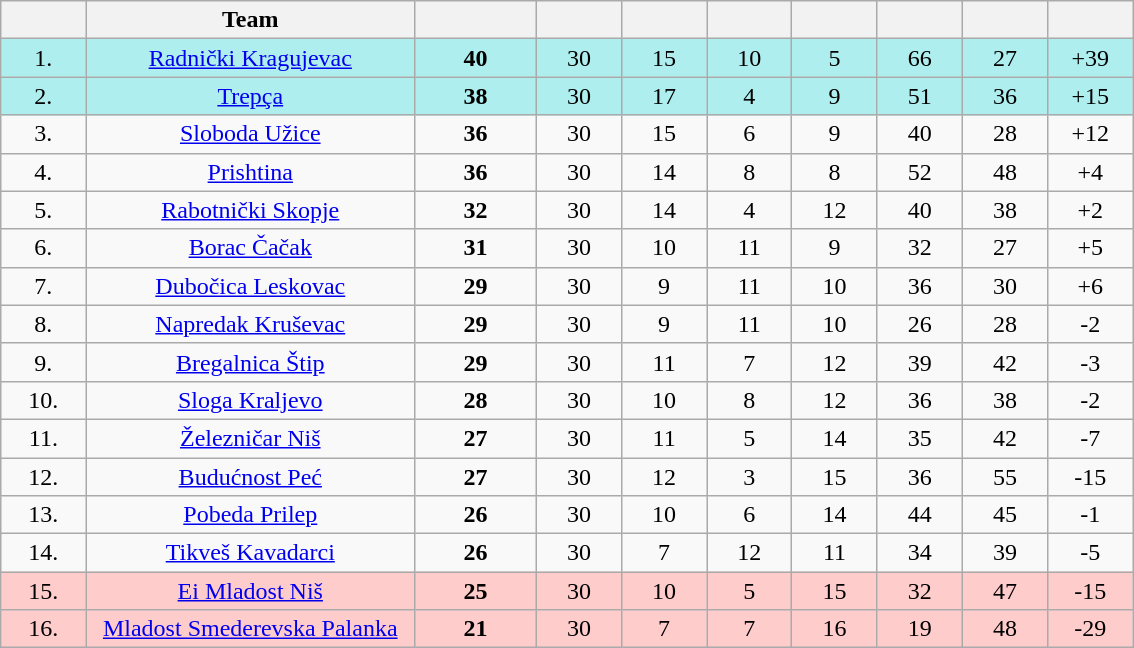<table class="wikitable sortable" style="text-align: center; font-size: 100%;">
<tr>
<th width=7%></th>
<th width=27%>Team</th>
<th width=10%></th>
<th width=7%></th>
<th width=7%></th>
<th width=7%></th>
<th width=7%></th>
<th width=7%></th>
<th width=7%></th>
<th width=7%></th>
</tr>
<tr style="background:#AFEEEE;">
<td>1.</td>
<td><a href='#'>Radnički Kragujevac</a></td>
<td><strong>40</strong></td>
<td>30</td>
<td>15</td>
<td>10</td>
<td>5</td>
<td>66</td>
<td>27</td>
<td>+39</td>
</tr>
<tr style="background:#AFEEEE;">
<td>2.</td>
<td><a href='#'>Trepça</a></td>
<td><strong>38</strong></td>
<td>30</td>
<td>17</td>
<td>4</td>
<td>9</td>
<td>51</td>
<td>36</td>
<td>+15</td>
</tr>
<tr>
<td>3.</td>
<td><a href='#'>Sloboda Užice</a></td>
<td><strong>36</strong></td>
<td>30</td>
<td>15</td>
<td>6</td>
<td>9</td>
<td>40</td>
<td>28</td>
<td>+12</td>
</tr>
<tr>
<td>4.</td>
<td><a href='#'>Prishtina</a></td>
<td><strong>36</strong></td>
<td>30</td>
<td>14</td>
<td>8</td>
<td>8</td>
<td>52</td>
<td>48</td>
<td>+4</td>
</tr>
<tr>
<td>5.</td>
<td><a href='#'>Rabotnički Skopje</a></td>
<td><strong>32</strong></td>
<td>30</td>
<td>14</td>
<td>4</td>
<td>12</td>
<td>40</td>
<td>38</td>
<td>+2</td>
</tr>
<tr>
<td>6.</td>
<td><a href='#'>Borac Čačak</a></td>
<td><strong>31</strong></td>
<td>30</td>
<td>10</td>
<td>11</td>
<td>9</td>
<td>32</td>
<td>27</td>
<td>+5</td>
</tr>
<tr>
<td>7.</td>
<td><a href='#'>Dubočica Leskovac</a></td>
<td><strong>29</strong></td>
<td>30</td>
<td>9</td>
<td>11</td>
<td>10</td>
<td>36</td>
<td>30</td>
<td>+6</td>
</tr>
<tr>
<td>8.</td>
<td><a href='#'>Napredak Kruševac</a></td>
<td><strong>29</strong></td>
<td>30</td>
<td>9</td>
<td>11</td>
<td>10</td>
<td>26</td>
<td>28</td>
<td>-2</td>
</tr>
<tr>
<td>9.</td>
<td><a href='#'>Bregalnica Štip</a></td>
<td><strong>29</strong></td>
<td>30</td>
<td>11</td>
<td>7</td>
<td>12</td>
<td>39</td>
<td>42</td>
<td>-3</td>
</tr>
<tr>
<td>10.</td>
<td><a href='#'>Sloga Kraljevo</a></td>
<td><strong>28</strong></td>
<td>30</td>
<td>10</td>
<td>8</td>
<td>12</td>
<td>36</td>
<td>38</td>
<td>-2</td>
</tr>
<tr>
<td>11.</td>
<td><a href='#'>Železničar Niš</a></td>
<td><strong>27</strong></td>
<td>30</td>
<td>11</td>
<td>5</td>
<td>14</td>
<td>35</td>
<td>42</td>
<td>-7</td>
</tr>
<tr>
<td>12.</td>
<td><a href='#'>Budućnost Peć</a></td>
<td><strong>27</strong></td>
<td>30</td>
<td>12</td>
<td>3</td>
<td>15</td>
<td>36</td>
<td>55</td>
<td>-15</td>
</tr>
<tr>
<td>13.</td>
<td><a href='#'>Pobeda Prilep</a></td>
<td><strong>26</strong></td>
<td>30</td>
<td>10</td>
<td>6</td>
<td>14</td>
<td>44</td>
<td>45</td>
<td>-1</td>
</tr>
<tr>
<td>14.</td>
<td><a href='#'>Tikveš Kavadarci</a></td>
<td><strong>26</strong></td>
<td>30</td>
<td>7</td>
<td>12</td>
<td>11</td>
<td>34</td>
<td>39</td>
<td>-5</td>
</tr>
<tr style="background-color:#FFCCCC;">
<td>15.</td>
<td><a href='#'>Ei Mladost Niš</a></td>
<td><strong>25</strong></td>
<td>30</td>
<td>10</td>
<td>5</td>
<td>15</td>
<td>32</td>
<td>47</td>
<td>-15</td>
</tr>
<tr style="background-color:#FFCCCC;">
<td>16.</td>
<td><a href='#'>Mladost Smederevska Palanka</a></td>
<td><strong>21</strong></td>
<td>30</td>
<td>7</td>
<td>7</td>
<td>16</td>
<td>19</td>
<td>48</td>
<td>-29</td>
</tr>
</table>
